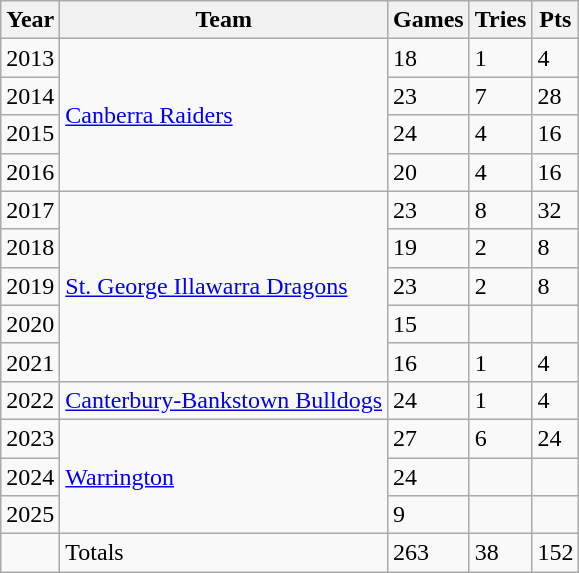<table class="wikitable">
<tr>
<th>Year</th>
<th>Team</th>
<th>Games</th>
<th>Tries</th>
<th>Pts</th>
</tr>
<tr>
<td>2013</td>
<td rowspan="4"> <a href='#'>Canberra Raiders</a></td>
<td>18</td>
<td>1</td>
<td>4</td>
</tr>
<tr>
<td>2014</td>
<td>23</td>
<td>7</td>
<td>28</td>
</tr>
<tr>
<td>2015</td>
<td>24</td>
<td>4</td>
<td>16</td>
</tr>
<tr>
<td>2016</td>
<td>20</td>
<td>4</td>
<td>16</td>
</tr>
<tr>
<td>2017</td>
<td rowspan="5"> <a href='#'>St. George Illawarra Dragons</a></td>
<td>23</td>
<td>8</td>
<td>32</td>
</tr>
<tr>
<td>2018</td>
<td>19</td>
<td>2</td>
<td>8</td>
</tr>
<tr>
<td>2019</td>
<td>23</td>
<td>2</td>
<td>8</td>
</tr>
<tr>
<td>2020</td>
<td>15</td>
<td></td>
<td></td>
</tr>
<tr>
<td>2021</td>
<td>16</td>
<td>1</td>
<td>4</td>
</tr>
<tr>
<td>2022</td>
<td> <a href='#'>Canterbury-Bankstown Bulldogs</a></td>
<td>24</td>
<td>1</td>
<td>4</td>
</tr>
<tr>
<td>2023</td>
<td rowspan="3"> <a href='#'>Warrington</a></td>
<td>27</td>
<td>6</td>
<td>24</td>
</tr>
<tr>
<td>2024</td>
<td>24</td>
<td></td>
<td></td>
</tr>
<tr>
<td>2025</td>
<td>9</td>
<td></td>
<td></td>
</tr>
<tr>
<td></td>
<td>Totals</td>
<td>263</td>
<td>38</td>
<td>152</td>
</tr>
</table>
